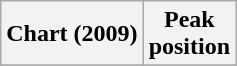<table class="wikitable plainrowheaders" style="text-align:center">
<tr>
<th scope="col">Chart (2009)</th>
<th scope="col">Peak<br>position</th>
</tr>
<tr>
</tr>
</table>
